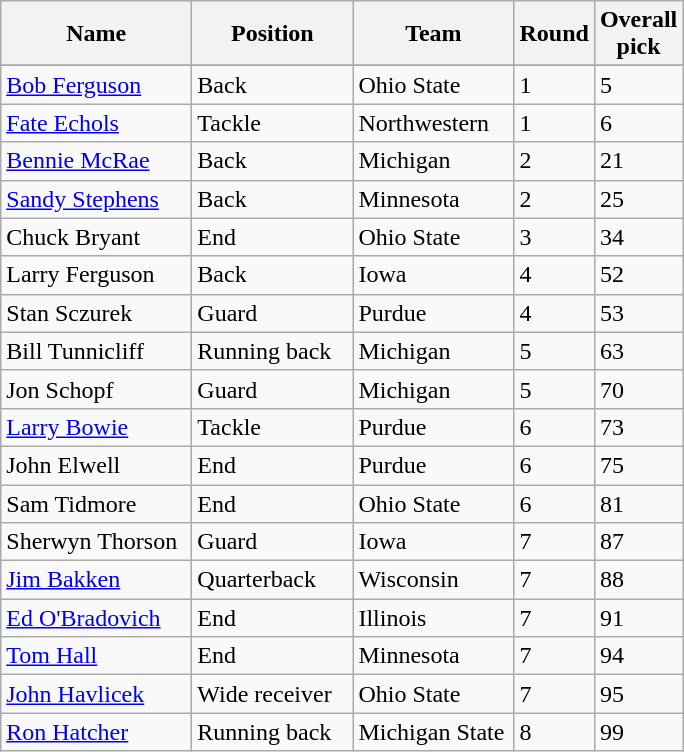<table class="sortable wikitable">
<tr>
<th width="120">Name</th>
<th width="100">Position</th>
<th width="100">Team</th>
<th width="25">Round</th>
<th width="25">Overall pick</th>
</tr>
<tr align="left" bgcolor="">
</tr>
<tr>
<td><a href='#'>Bob Ferguson</a></td>
<td>Back</td>
<td>Ohio State</td>
<td>1</td>
<td>5</td>
</tr>
<tr>
<td><a href='#'>Fate Echols</a></td>
<td>Tackle</td>
<td>Northwestern</td>
<td>1</td>
<td>6</td>
</tr>
<tr>
<td><a href='#'>Bennie McRae</a></td>
<td>Back</td>
<td>Michigan</td>
<td>2</td>
<td>21</td>
</tr>
<tr>
<td><a href='#'>Sandy Stephens</a></td>
<td>Back</td>
<td>Minnesota</td>
<td>2</td>
<td>25</td>
</tr>
<tr>
<td>Chuck Bryant</td>
<td>End</td>
<td>Ohio State</td>
<td>3</td>
<td>34</td>
</tr>
<tr>
<td>Larry Ferguson</td>
<td>Back</td>
<td>Iowa</td>
<td>4</td>
<td>52</td>
</tr>
<tr>
<td>Stan Sczurek</td>
<td>Guard</td>
<td>Purdue</td>
<td>4</td>
<td>53</td>
</tr>
<tr>
<td>Bill Tunnicliff</td>
<td>Running back</td>
<td>Michigan</td>
<td>5</td>
<td>63</td>
</tr>
<tr>
<td>Jon Schopf</td>
<td>Guard</td>
<td>Michigan</td>
<td>5</td>
<td>70</td>
</tr>
<tr>
<td><a href='#'>Larry Bowie</a></td>
<td>Tackle</td>
<td>Purdue</td>
<td>6</td>
<td>73</td>
</tr>
<tr>
<td>John Elwell</td>
<td>End</td>
<td>Purdue</td>
<td>6</td>
<td>75</td>
</tr>
<tr>
<td>Sam Tidmore</td>
<td>End</td>
<td>Ohio State</td>
<td>6</td>
<td>81</td>
</tr>
<tr>
<td>Sherwyn Thorson</td>
<td>Guard</td>
<td>Iowa</td>
<td>7</td>
<td>87</td>
</tr>
<tr>
<td><a href='#'>Jim Bakken</a></td>
<td>Quarterback</td>
<td>Wisconsin</td>
<td>7</td>
<td>88</td>
</tr>
<tr>
<td><a href='#'>Ed O'Bradovich</a></td>
<td>End</td>
<td>Illinois</td>
<td>7</td>
<td>91</td>
</tr>
<tr>
<td><a href='#'>Tom Hall</a></td>
<td>End</td>
<td>Minnesota</td>
<td>7</td>
<td>94</td>
</tr>
<tr>
<td><a href='#'>John Havlicek</a></td>
<td>Wide receiver</td>
<td>Ohio State</td>
<td>7</td>
<td>95</td>
</tr>
<tr>
<td><a href='#'>Ron Hatcher</a></td>
<td>Running back</td>
<td>Michigan State</td>
<td>8</td>
<td>99</td>
</tr>
</table>
